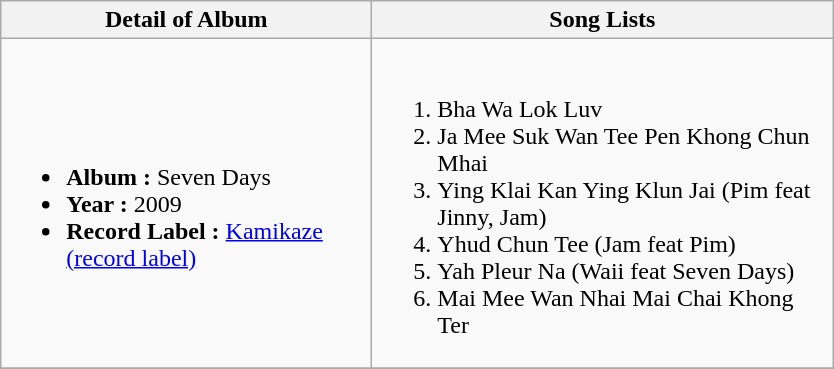<table class="wikitable">
<tr>
<th align="left" width="240px">Detail of Album</th>
<th align="left" width="300px">Song Lists</th>
</tr>
<tr>
<td align = "left"><br><ul><li><strong>Album :</strong> Seven Days</li><li><strong>Year :</strong> 2009</li><li><strong>Record Label :</strong> <a href='#'>Kamikaze (record label)</a></li></ul></td>
<td><br><ol><li>Bha Wa Lok Luv</li><li>Ja Mee Suk Wan Tee Pen Khong Chun Mhai</li><li>Ying Klai Kan Ying Klun Jai (Pim feat Jinny, Jam)</li><li>Yhud Chun Tee (Jam feat Pim)</li><li>Yah Pleur Na (Waii feat Seven Days)</li><li>Mai Mee Wan Nhai Mai Chai Khong Ter</li></ol></td>
</tr>
<tr>
</tr>
</table>
